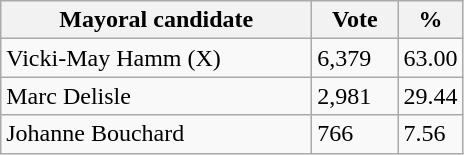<table class="wikitable">
<tr>
<th bgcolor="#DDDDFF" width="200px">Mayoral candidate</th>
<th bgcolor="#DDDDFF" width="50px">Vote</th>
<th bgcolor="#DDDDFF" width="30px">%</th>
</tr>
<tr>
<td>Vicki-May Hamm (X)</td>
<td>6,379</td>
<td>63.00</td>
</tr>
<tr>
<td>Marc Delisle</td>
<td>2,981</td>
<td>29.44</td>
</tr>
<tr>
<td>Johanne Bouchard</td>
<td>766</td>
<td>7.56</td>
</tr>
</table>
